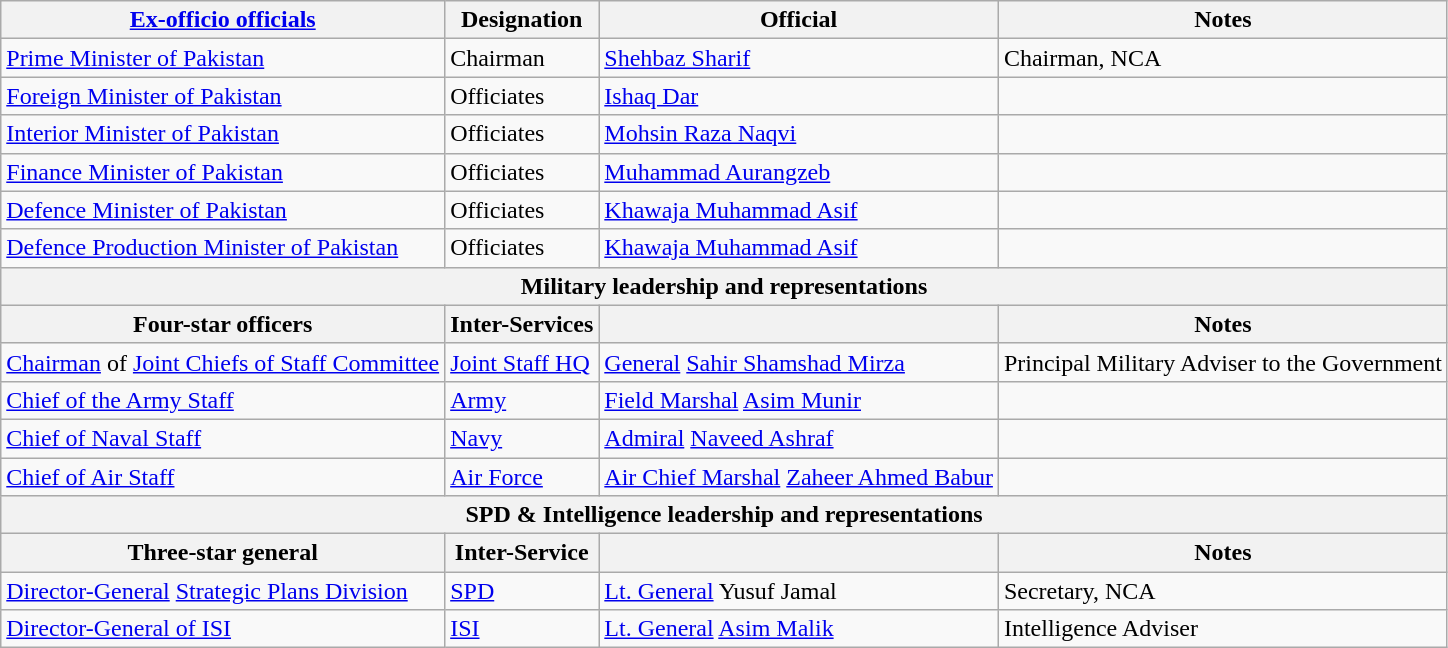<table class="wikitable">
<tr>
<th><a href='#'>Ex-officio officials</a></th>
<th>Designation</th>
<th>Official</th>
<th>Notes</th>
</tr>
<tr>
<td><a href='#'>Prime Minister of Pakistan</a></td>
<td>Chairman</td>
<td><a href='#'>Shehbaz Sharif</a></td>
<td>Chairman, NCA</td>
</tr>
<tr>
<td><a href='#'>Foreign Minister of Pakistan</a></td>
<td>Officiates</td>
<td><a href='#'>Ishaq Dar</a></td>
<td></td>
</tr>
<tr>
<td><a href='#'>Interior Minister of Pakistan</a></td>
<td>Officiates</td>
<td><a href='#'>Mohsin Raza Naqvi</a></td>
<td></td>
</tr>
<tr>
<td><a href='#'>Finance Minister of Pakistan</a></td>
<td>Officiates</td>
<td><a href='#'>Muhammad Aurangzeb</a></td>
<td></td>
</tr>
<tr>
<td><a href='#'>Defence Minister of Pakistan</a></td>
<td>Officiates</td>
<td><a href='#'>Khawaja Muhammad Asif</a></td>
<td></td>
</tr>
<tr>
<td><a href='#'>Defence Production Minister of Pakistan</a></td>
<td>Officiates</td>
<td><a href='#'>Khawaja Muhammad Asif</a></td>
<td></td>
</tr>
<tr>
<th colspan="4">Military leadership and representations</th>
</tr>
<tr>
<th>Four-star officers</th>
<th>Inter-Services</th>
<th></th>
<th>Notes</th>
</tr>
<tr>
<td><a href='#'>Chairman</a> of <a href='#'>Joint Chiefs of Staff Committee</a></td>
<td><a href='#'>Joint Staff HQ</a></td>
<td><a href='#'>General</a> <a href='#'>Sahir Shamshad Mirza</a></td>
<td>Principal Military Adviser to the Government</td>
</tr>
<tr>
<td><a href='#'>Chief of the Army Staff</a></td>
<td><a href='#'>Army</a></td>
<td><a href='#'>Field Marshal</a> <a href='#'>Asim Munir</a></td>
<td></td>
</tr>
<tr>
<td><a href='#'>Chief of Naval Staff</a></td>
<td><a href='#'>Navy</a></td>
<td><a href='#'>Admiral</a> <a href='#'>Naveed Ashraf</a></td>
<td></td>
</tr>
<tr>
<td><a href='#'>Chief of Air Staff</a></td>
<td><a href='#'>Air Force</a></td>
<td><a href='#'>Air Chief Marshal</a> <a href='#'>Zaheer Ahmed Babur</a></td>
<td></td>
</tr>
<tr>
<th colspan="4">SPD & Intelligence leadership and representations</th>
</tr>
<tr>
<th>Three-star general</th>
<th>Inter-Service</th>
<th></th>
<th>Notes</th>
</tr>
<tr>
<td><a href='#'>Director-General</a> <a href='#'>Strategic Plans Division</a></td>
<td><a href='#'>SPD</a></td>
<td><a href='#'>Lt. General</a> Yusuf Jamal</td>
<td>Secretary, NCA</td>
</tr>
<tr>
<td><a href='#'>Director-General of ISI</a></td>
<td><a href='#'>ISI</a></td>
<td><a href='#'>Lt. General</a> <a href='#'>Asim Malik</a></td>
<td>Intelligence Adviser</td>
</tr>
</table>
